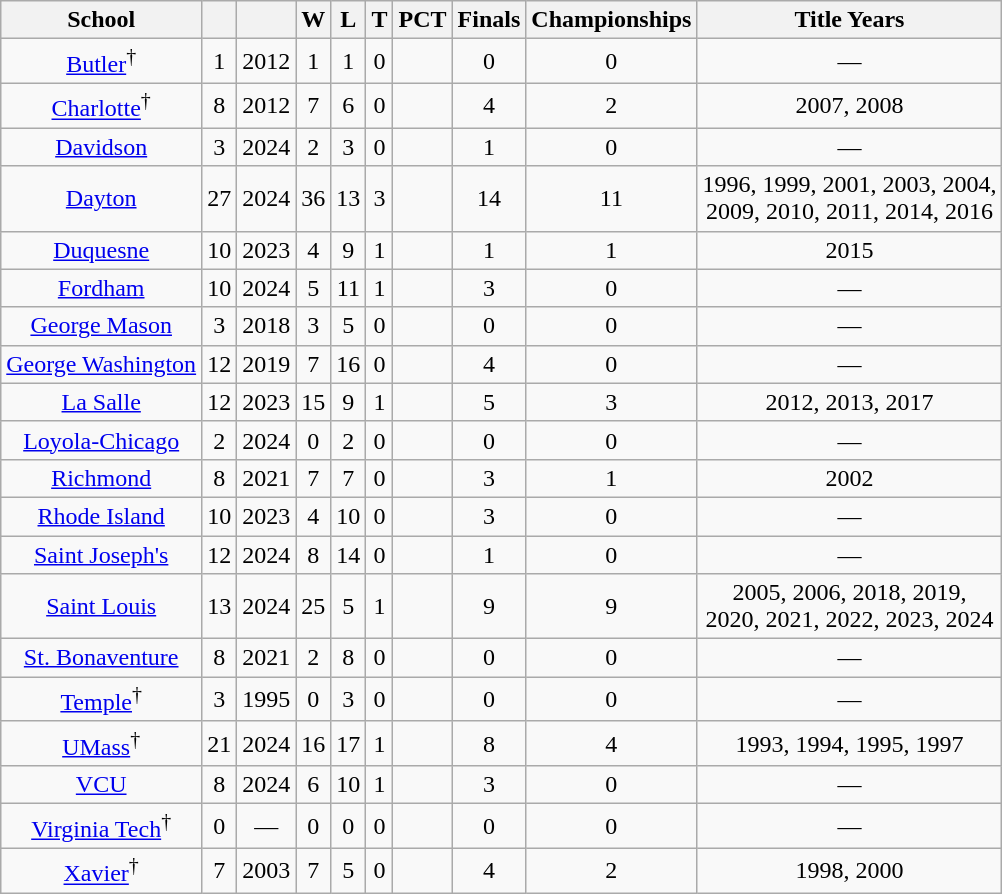<table class="wikitable sortable" style="text-align:center">
<tr>
<th>School</th>
<th></th>
<th></th>
<th>W</th>
<th>L</th>
<th>T</th>
<th>PCT</th>
<th>Finals</th>
<th>Championships</th>
<th>Title Years</th>
</tr>
<tr>
<td><a href='#'>Butler</a><sup>†</sup></td>
<td>1</td>
<td>2012</td>
<td>1</td>
<td>1</td>
<td>0</td>
<td></td>
<td>0</td>
<td>0</td>
<td>—</td>
</tr>
<tr>
<td><a href='#'>Charlotte</a><sup>†</sup></td>
<td>8</td>
<td>2012</td>
<td>7</td>
<td>6</td>
<td>0</td>
<td></td>
<td>4</td>
<td>2</td>
<td>2007, 2008</td>
</tr>
<tr>
<td><a href='#'>Davidson</a></td>
<td>3</td>
<td>2024</td>
<td>2</td>
<td>3</td>
<td>0</td>
<td></td>
<td>1</td>
<td>0</td>
<td>—</td>
</tr>
<tr>
<td><a href='#'>Dayton</a></td>
<td>27</td>
<td>2024</td>
<td>36</td>
<td>13</td>
<td>3</td>
<td></td>
<td>14</td>
<td>11</td>
<td>1996, 1999, 2001, 2003, 2004,<br>2009, 2010, 2011, 2014, 2016</td>
</tr>
<tr>
<td><a href='#'>Duquesne</a></td>
<td>10</td>
<td>2023</td>
<td>4</td>
<td>9</td>
<td>1</td>
<td></td>
<td>1</td>
<td>1</td>
<td>2015</td>
</tr>
<tr>
<td><a href='#'>Fordham</a></td>
<td>10</td>
<td>2024</td>
<td>5</td>
<td>11</td>
<td>1</td>
<td></td>
<td>3</td>
<td>0</td>
<td>—</td>
</tr>
<tr>
<td><a href='#'>George Mason</a></td>
<td>3</td>
<td>2018</td>
<td>3</td>
<td>5</td>
<td>0</td>
<td></td>
<td>0</td>
<td>0</td>
<td>—</td>
</tr>
<tr>
<td><a href='#'>George Washington</a></td>
<td>12</td>
<td>2019</td>
<td>7</td>
<td>16</td>
<td>0</td>
<td></td>
<td>4</td>
<td>0</td>
<td>—</td>
</tr>
<tr>
<td><a href='#'>La Salle</a></td>
<td>12</td>
<td>2023</td>
<td>15</td>
<td>9</td>
<td>1</td>
<td></td>
<td>5</td>
<td>3</td>
<td>2012, 2013, 2017</td>
</tr>
<tr>
<td><a href='#'>Loyola-Chicago</a></td>
<td>2</td>
<td>2024</td>
<td>0</td>
<td>2</td>
<td>0</td>
<td></td>
<td>0</td>
<td>0</td>
<td>—</td>
</tr>
<tr>
<td><a href='#'>Richmond</a></td>
<td>8</td>
<td>2021</td>
<td>7</td>
<td>7</td>
<td>0</td>
<td></td>
<td>3</td>
<td>1</td>
<td>2002</td>
</tr>
<tr>
<td><a href='#'>Rhode Island</a></td>
<td>10</td>
<td>2023</td>
<td>4</td>
<td>10</td>
<td>0</td>
<td></td>
<td>3</td>
<td>0</td>
<td>—</td>
</tr>
<tr>
<td><a href='#'>Saint Joseph's</a></td>
<td>12</td>
<td>2024</td>
<td>8</td>
<td>14</td>
<td>0</td>
<td></td>
<td>1</td>
<td>0</td>
<td>—</td>
</tr>
<tr>
<td><a href='#'>Saint Louis</a></td>
<td>13</td>
<td>2024</td>
<td>25</td>
<td>5</td>
<td>1</td>
<td></td>
<td>9</td>
<td>9</td>
<td>2005, 2006, 2018, 2019,<br>2020, 2021, 2022, 2023, 2024</td>
</tr>
<tr>
<td><a href='#'>St. Bonaventure</a></td>
<td>8</td>
<td>2021</td>
<td>2</td>
<td>8</td>
<td>0</td>
<td></td>
<td>0</td>
<td>0</td>
<td>—</td>
</tr>
<tr>
<td><a href='#'>Temple</a><sup>†</sup></td>
<td>3</td>
<td>1995</td>
<td>0</td>
<td>3</td>
<td>0</td>
<td></td>
<td>0</td>
<td>0</td>
<td>—</td>
</tr>
<tr>
<td><a href='#'>UMass</a><sup>†</sup></td>
<td>21</td>
<td>2024</td>
<td>16</td>
<td>17</td>
<td>1</td>
<td></td>
<td>8</td>
<td>4</td>
<td>1993, 1994, 1995, 1997</td>
</tr>
<tr>
<td><a href='#'>VCU</a></td>
<td>8</td>
<td>2024</td>
<td>6</td>
<td>10</td>
<td>1</td>
<td></td>
<td>3</td>
<td>0</td>
<td>—</td>
</tr>
<tr>
<td><a href='#'>Virginia Tech</a><sup>†</sup></td>
<td>0</td>
<td>—</td>
<td>0</td>
<td>0</td>
<td>0</td>
<td></td>
<td>0</td>
<td>0</td>
<td>—</td>
</tr>
<tr>
<td><a href='#'>Xavier</a><sup>†</sup></td>
<td>7</td>
<td>2003</td>
<td>7</td>
<td>5</td>
<td>0</td>
<td></td>
<td>4</td>
<td>2</td>
<td>1998, 2000</td>
</tr>
</table>
